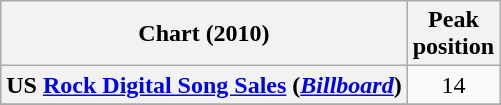<table class="wikitable plainrowheaders" style="text-align:center">
<tr>
<th scope="col">Chart (2010)</th>
<th scope="col">Peak<br> position</th>
</tr>
<tr>
<th scope="row">US <a href='#'>Rock Digital Song Sales</a> (<em><a href='#'>Billboard</a></em>)</th>
<td>14</td>
</tr>
<tr>
</tr>
</table>
